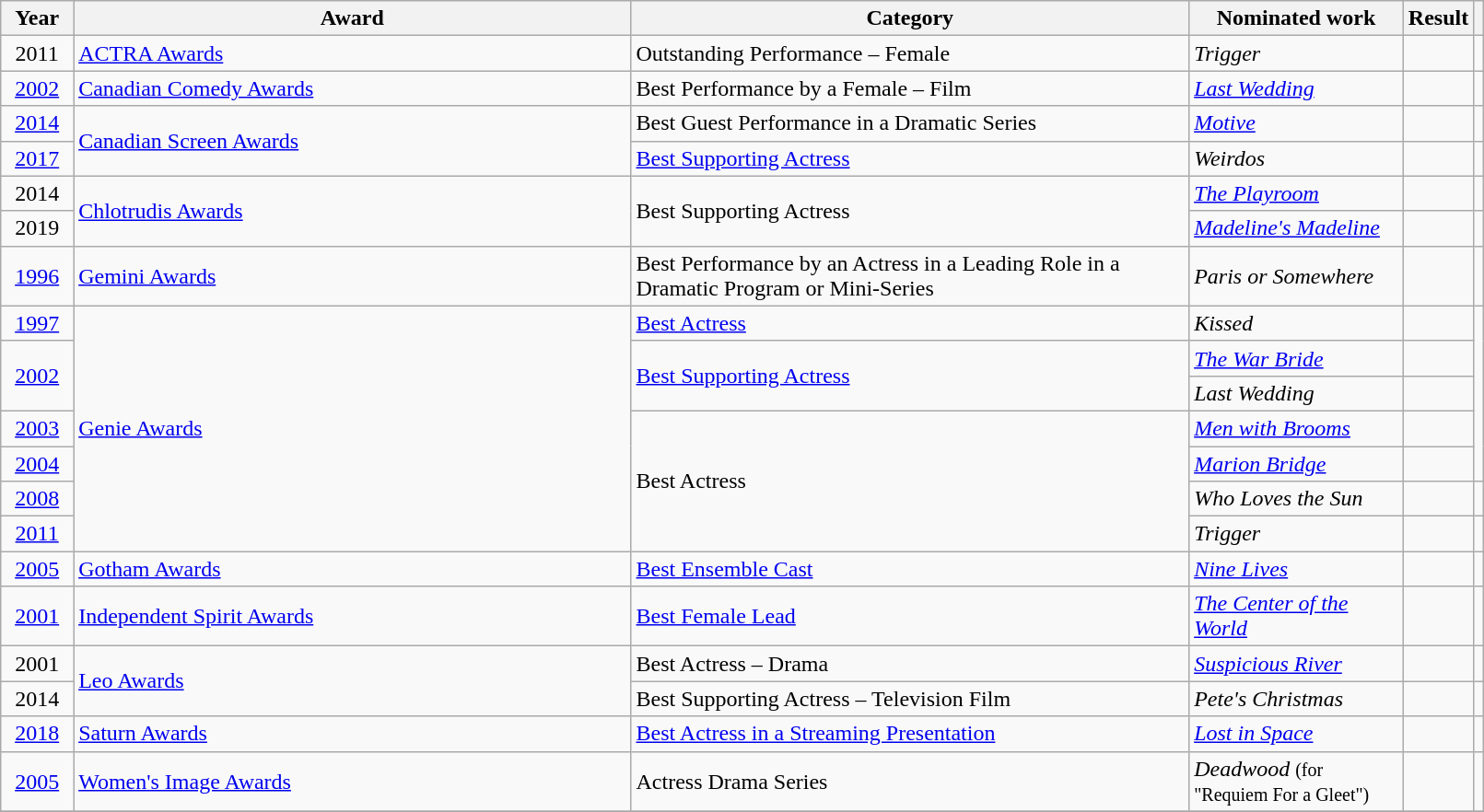<table class="wikitable" style="width:85%;">
<tr>
<th width=5%>Year</th>
<th style="width:40%;">Award</th>
<th style="width:40%;">Category</th>
<th style="width:40%;">Nominated work</th>
<th style="width:10%;">Result</th>
<th width=1%></th>
</tr>
<tr>
<td style="text-align:center;">2011</td>
<td><a href='#'>ACTRA Awards</a></td>
<td>Outstanding Performance – Female</td>
<td><em>Trigger</em></td>
<td></td>
<td style="text-align:center;"></td>
</tr>
<tr>
<td style="text-align:center;"><a href='#'>2002</a></td>
<td><a href='#'>Canadian Comedy Awards</a></td>
<td>Best Performance by a Female – Film</td>
<td><em><a href='#'>Last Wedding</a></em></td>
<td></td>
<td style="text-align:center;"></td>
</tr>
<tr>
<td style="text-align:center;"><a href='#'>2014</a></td>
<td rowspan="2"><a href='#'>Canadian Screen Awards</a></td>
<td>Best Guest Performance in a Dramatic Series</td>
<td><em><a href='#'>Motive</a></em></td>
<td></td>
<td style="text-align:center;"></td>
</tr>
<tr>
<td style="text-align:center;"><a href='#'>2017</a></td>
<td><a href='#'>Best Supporting Actress</a></td>
<td><em>Weirdos</em></td>
<td></td>
<td style="text-align:center;"></td>
</tr>
<tr>
<td style="text-align:center;">2014</td>
<td rowspan="2"><a href='#'>Chlotrudis Awards</a></td>
<td rowspan="2">Best Supporting Actress</td>
<td><em><a href='#'>The Playroom</a></em></td>
<td></td>
<td style="text-align:center;"></td>
</tr>
<tr>
<td style="text-align:center;">2019</td>
<td><em><a href='#'>Madeline's Madeline</a></em></td>
<td></td>
<td style="text-align:center;"></td>
</tr>
<tr>
<td style="text-align:center;"><a href='#'>1996</a></td>
<td><a href='#'>Gemini Awards</a></td>
<td>Best Performance by an Actress in a Leading Role in a Dramatic Program or Mini-Series</td>
<td><em>Paris or Somewhere</em></td>
<td></td>
<td style="text-align:center;"></td>
</tr>
<tr>
<td style="text-align:center;"><a href='#'>1997</a></td>
<td rowspan="7"><a href='#'>Genie Awards</a></td>
<td><a href='#'>Best Actress</a></td>
<td><em>Kissed</em></td>
<td></td>
<td rowspan="5" style="text-align:center;"></td>
</tr>
<tr>
<td style="text-align:center;" rowspan="2"><a href='#'>2002</a></td>
<td rowspan="2"><a href='#'>Best Supporting Actress</a></td>
<td><em><a href='#'>The War Bride</a></em></td>
<td></td>
</tr>
<tr>
<td><em>Last Wedding</em></td>
<td></td>
</tr>
<tr>
<td style="text-align:center;"><a href='#'>2003</a></td>
<td rowspan="4">Best Actress</td>
<td><em><a href='#'>Men with Brooms</a></em></td>
<td></td>
</tr>
<tr>
<td style="text-align:center;"><a href='#'>2004</a></td>
<td><em><a href='#'>Marion Bridge</a></em></td>
<td></td>
</tr>
<tr>
<td style="text-align:center;"><a href='#'>2008</a></td>
<td><em>Who Loves the Sun</em></td>
<td></td>
<td style="text-align:center;"></td>
</tr>
<tr>
<td style="text-align:center;"><a href='#'>2011</a></td>
<td><em>Trigger</em></td>
<td></td>
<td style="text-align:center;"></td>
</tr>
<tr>
<td style="text-align:center;"><a href='#'>2005</a></td>
<td><a href='#'>Gotham Awards</a></td>
<td><a href='#'>Best Ensemble Cast</a></td>
<td><em><a href='#'>Nine Lives</a></em></td>
<td></td>
<td style="text-align:center;"></td>
</tr>
<tr>
<td style="text-align:center;"><a href='#'>2001</a></td>
<td><a href='#'>Independent Spirit Awards</a></td>
<td><a href='#'>Best Female Lead</a></td>
<td><em><a href='#'>The Center of the World</a></em></td>
<td></td>
<td style="text-align:center;"></td>
</tr>
<tr>
<td style="text-align:center;">2001</td>
<td rowspan="2"><a href='#'>Leo Awards</a></td>
<td>Best Actress – Drama</td>
<td><em><a href='#'>Suspicious River</a></em></td>
<td></td>
<td style="text-align:center;"></td>
</tr>
<tr>
<td style="text-align:center;">2014</td>
<td>Best Supporting Actress – Television Film</td>
<td><em>Pete's Christmas</em></td>
<td></td>
<td style="text-align:center;"></td>
</tr>
<tr>
<td style="text-align:center;"><a href='#'>2018</a></td>
<td><a href='#'>Saturn Awards</a></td>
<td><a href='#'>Best Actress in a Streaming Presentation</a></td>
<td><em><a href='#'>Lost in Space</a></em></td>
<td></td>
<td style="text-align:center;"></td>
</tr>
<tr>
<td style="text-align:center;"><a href='#'>2005</a></td>
<td><a href='#'>Women's Image Awards</a></td>
<td>Actress Drama Series</td>
<td><em>Deadwood</em> <small>(for "Requiem For a Gleet")</small></td>
<td></td>
<td style="text-align:center;"></td>
</tr>
<tr>
</tr>
</table>
